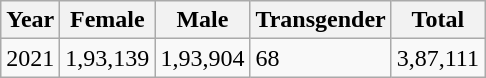<table class="wikitable">
<tr>
<th>Year</th>
<th>Female</th>
<th>Male</th>
<th>Transgender</th>
<th>Total</th>
</tr>
<tr>
<td>2021</td>
<td>1,93,139</td>
<td>1,93,904</td>
<td>68</td>
<td>3,87,111</td>
</tr>
</table>
